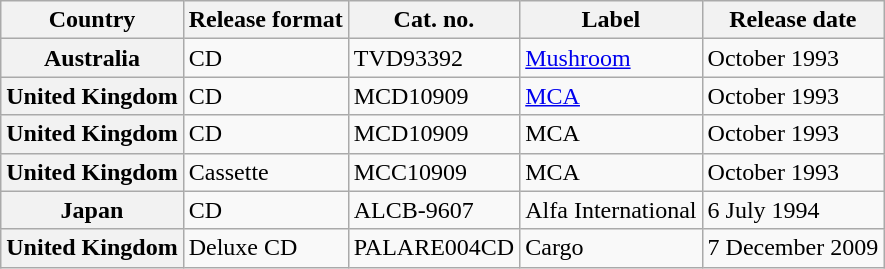<table class="wikitable plainrowheaders">
<tr>
<th>Country</th>
<th>Release format</th>
<th>Cat. no.</th>
<th>Label</th>
<th>Release date</th>
</tr>
<tr>
<th scope="row">Australia</th>
<td>CD</td>
<td>TVD93392</td>
<td><a href='#'>Mushroom</a></td>
<td>October 1993</td>
</tr>
<tr>
<th scope="row">United Kingdom</th>
<td>CD</td>
<td>MCD10909</td>
<td><a href='#'>MCA</a></td>
<td>October 1993</td>
</tr>
<tr>
<th scope="row">United Kingdom</th>
<td>CD</td>
<td>MCD10909</td>
<td>MCA</td>
<td>October 1993</td>
</tr>
<tr>
<th scope="row">United Kingdom</th>
<td>Cassette</td>
<td>MCC10909</td>
<td>MCA</td>
<td>October 1993</td>
</tr>
<tr>
<th scope="row">Japan</th>
<td>CD</td>
<td>ALCB-9607</td>
<td>Alfa International</td>
<td>6 July 1994</td>
</tr>
<tr>
<th scope="row">United Kingdom</th>
<td>Deluxe CD</td>
<td>PALARE004CD</td>
<td>Cargo</td>
<td>7 December 2009</td>
</tr>
</table>
